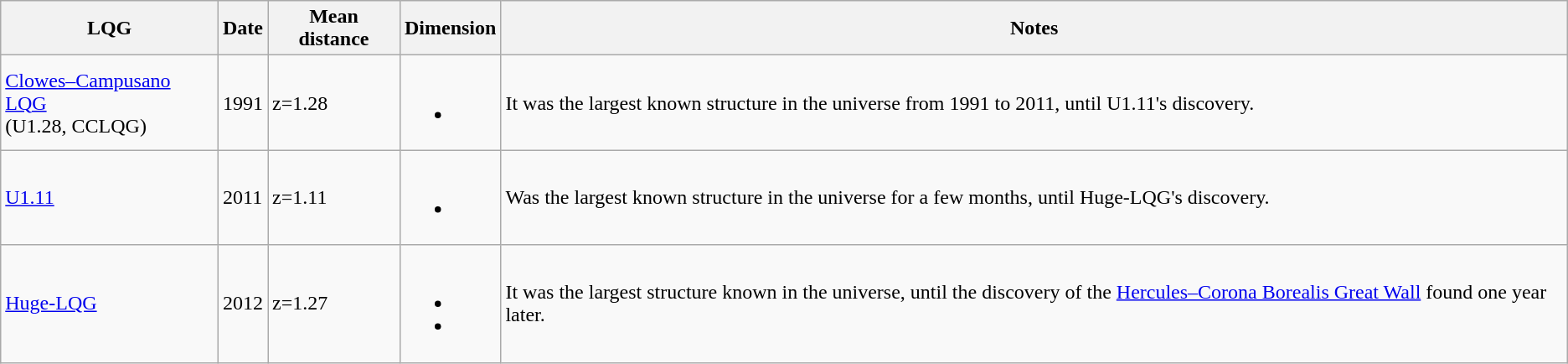<table class="wikitable">
<tr>
<th>LQG</th>
<th>Date</th>
<th>Mean distance</th>
<th>Dimension</th>
<th>Notes</th>
</tr>
<tr>
<td><a href='#'>Clowes–Campusano LQG</a> <br> (U1.28, CCLQG)</td>
<td>1991</td>
<td>z=1.28</td>
<td><br><ul><li></li></ul></td>
<td>It was the largest known structure in the universe from 1991 to 2011, until U1.11's discovery.</td>
</tr>
<tr>
<td><a href='#'>U1.11</a></td>
<td>2011</td>
<td>z=1.11</td>
<td><br><ul><li></li></ul></td>
<td>Was the largest known structure in the universe for a few months, until Huge-LQG's discovery.</td>
</tr>
<tr>
<td><a href='#'>Huge-LQG</a></td>
<td>2012</td>
<td>z=1.27</td>
<td><br><ul><li></li><li></li></ul></td>
<td>It was the largest structure known in the universe, until the discovery of the <a href='#'>Hercules–Corona Borealis Great Wall</a> found one year later.</td>
</tr>
</table>
